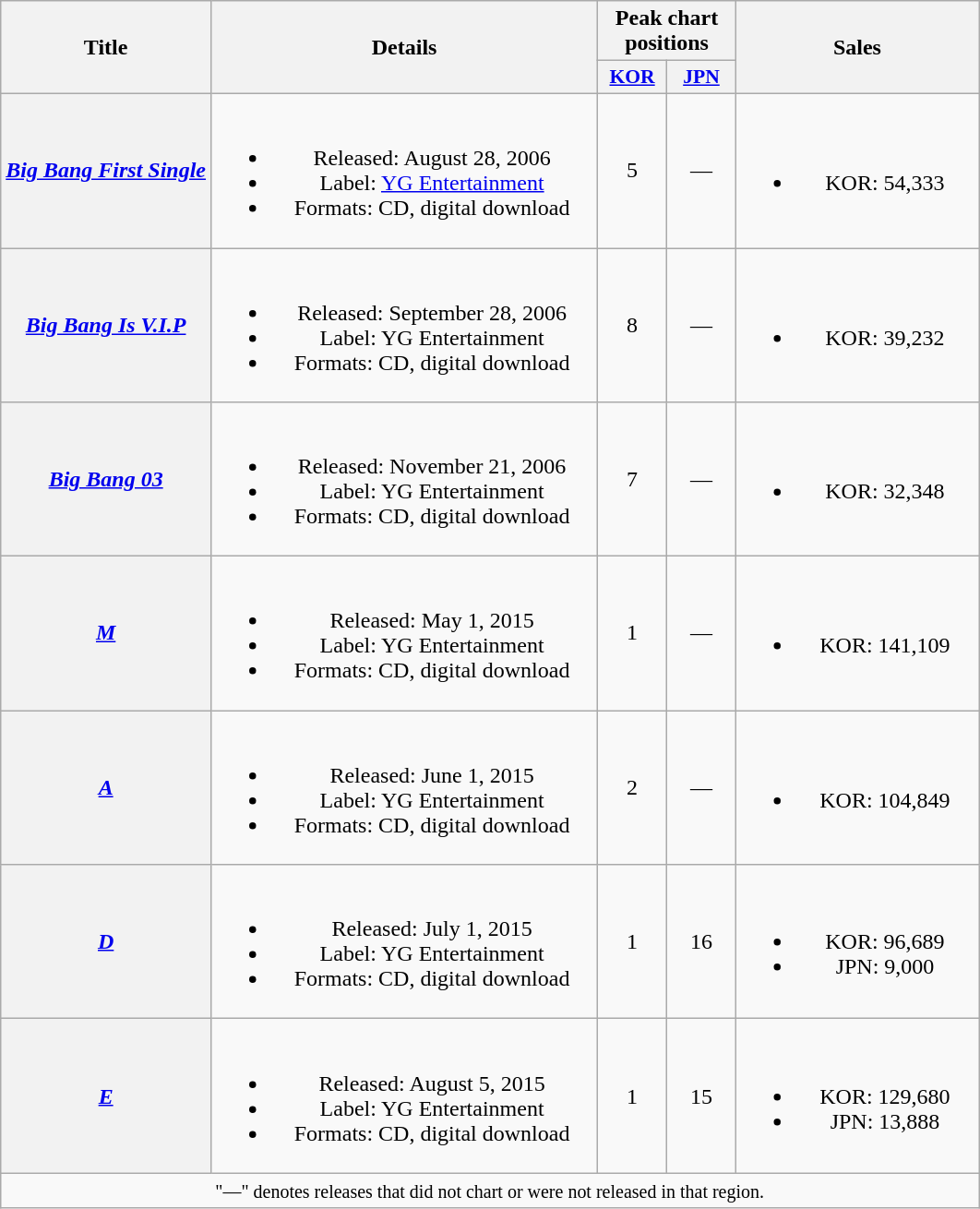<table class="wikitable plainrowheaders" style="text-align:center;">
<tr>
<th rowspan="2">Title</th>
<th rowspan="2" style="width:17em;">Details</th>
<th colspan="2">Peak chart positions</th>
<th rowspan="2" scope="col" style="width:10.5em;">Sales</th>
</tr>
<tr>
<th scope="col" style="width:3em;font-size:90%;"><a href='#'>KOR</a><br></th>
<th scope="col" style="width:3em;font-size:90%;"><a href='#'>JPN</a><br></th>
</tr>
<tr>
<th scope="row"><em><a href='#'>Big Bang First Single</a></em></th>
<td><br><ul><li>Released: August 28, 2006</li><li>Label: <a href='#'>YG Entertainment</a></li><li>Formats: CD, digital download</li></ul></td>
<td>5</td>
<td>—</td>
<td><br><ul><li>KOR: 54,333</li></ul></td>
</tr>
<tr>
<th scope="row"><em><a href='#'>Big Bang Is V.I.P</a></em></th>
<td><br><ul><li>Released: September 28, 2006</li><li>Label: YG Entertainment</li><li>Formats: CD, digital download</li></ul></td>
<td>8</td>
<td>—</td>
<td><br><ul><li>KOR: 39,232</li></ul></td>
</tr>
<tr>
<th scope="row"><em><a href='#'>Big Bang 03</a></em></th>
<td><br><ul><li>Released: November 21, 2006</li><li>Label: YG Entertainment</li><li>Formats: CD, digital download</li></ul></td>
<td>7</td>
<td>—</td>
<td><br><ul><li>KOR: 32,348</li></ul></td>
</tr>
<tr>
<th scope="row"><a href='#'><em>M</em></a></th>
<td><br><ul><li>Released: May 1, 2015</li><li>Label: YG Entertainment</li><li>Formats: CD, digital download</li></ul></td>
<td>1</td>
<td>—</td>
<td><br><ul><li>KOR: 141,109</li></ul></td>
</tr>
<tr>
<th scope="row"><a href='#'><em>A</em></a></th>
<td><br><ul><li>Released: June 1, 2015</li><li>Label: YG Entertainment</li><li>Formats: CD, digital download</li></ul></td>
<td>2</td>
<td>—</td>
<td><br><ul><li>KOR: 104,849</li></ul></td>
</tr>
<tr>
<th scope="row"><a href='#'><em>D</em></a></th>
<td><br><ul><li>Released: July 1, 2015</li><li>Label: YG Entertainment</li><li>Formats: CD, digital download</li></ul></td>
<td>1</td>
<td>16</td>
<td><br><ul><li>KOR: 96,689</li><li>JPN: 9,000</li></ul></td>
</tr>
<tr>
<th scope="row"><a href='#'><em>E</em></a></th>
<td><br><ul><li>Released: August 5, 2015</li><li>Label: YG Entertainment</li><li>Formats: CD, digital download</li></ul></td>
<td>1</td>
<td>15</td>
<td><br><ul><li>KOR: 129,680</li><li>JPN: 13,888</li></ul></td>
</tr>
<tr>
<td colspan="5"><small>"—" denotes releases that did not chart or were not released in that region.</small></td>
</tr>
</table>
